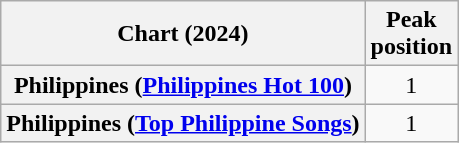<table class="wikitable sortable plainrowheaders" style="text-align:center">
<tr>
<th scope="col">Chart (2024)</th>
<th scope="col">Peak<br>position</th>
</tr>
<tr>
<th scope="row">Philippines (<a href='#'>Philippines Hot 100</a>)</th>
<td>1</td>
</tr>
<tr>
<th scope="row">Philippines (<a href='#'>Top Philippine Songs</a>)</th>
<td>1</td>
</tr>
</table>
